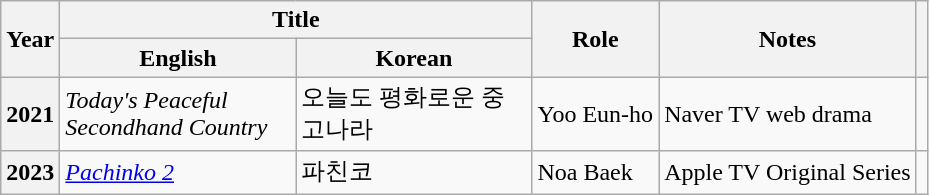<table class="wikitable sortable plainrowheaders" style="text-align:left; font-size:100%;">
<tr>
<th rowspan="2" scope="col">Year</th>
<th colspan="2" scope="col">Title</th>
<th rowspan="2" scope="col">Role</th>
<th rowspan="2" scope="col" class="unsortable">Notes</th>
<th rowspan="2" scope="col" class="unsortable"></th>
</tr>
<tr>
<th width="150">English</th>
<th width="150">Korean</th>
</tr>
<tr>
<th scope="row">2021</th>
<td><em>Today's Peaceful Secondhand Country</em></td>
<td>오늘도 평화로운 중고나라</td>
<td>Yoo Eun-ho</td>
<td>Naver TV web drama</td>
<td></td>
</tr>
<tr>
<th scope="row">2023</th>
<td><em><a href='#'>Pachinko 2</a></em></td>
<td>파친코</td>
<td>Noa Baek</td>
<td>Apple TV Original Series</td>
<td></td>
</tr>
</table>
